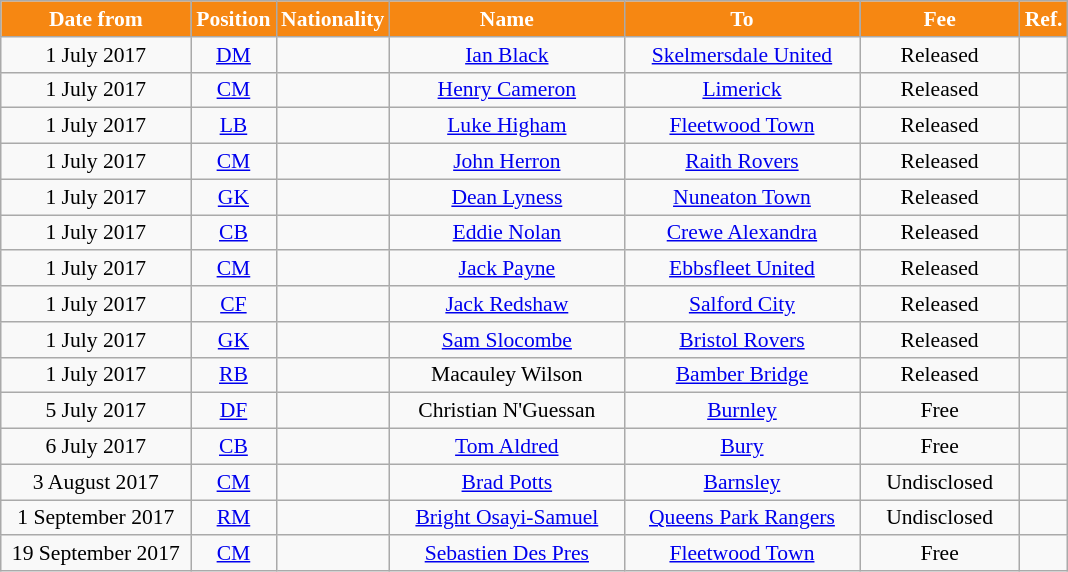<table class="wikitable" style="text-align:center; font-size:90%; ">
<tr>
<th style="background:#F68712; color:white; width:120px;">Date from</th>
<th style="background:#F68712; color:white; width:50px;">Position</th>
<th style="background:#F68712; color:white; width:50px;">Nationality</th>
<th style="background:#F68712; color:white; width:150px;">Name</th>
<th style="background:#F68712; color:white; width:150px;">To</th>
<th style="background:#F68712; color:white; width:100px;">Fee</th>
<th style="background:#F68712; color:white; width:25px;">Ref.</th>
</tr>
<tr>
<td>1 July 2017</td>
<td><a href='#'>DM</a></td>
<td></td>
<td><a href='#'>Ian Black</a></td>
<td><a href='#'>Skelmersdale United</a></td>
<td>Released</td>
<td></td>
</tr>
<tr>
<td>1 July 2017</td>
<td><a href='#'>CM</a></td>
<td></td>
<td><a href='#'>Henry Cameron</a></td>
<td><a href='#'>Limerick</a></td>
<td>Released</td>
<td></td>
</tr>
<tr>
<td>1 July 2017</td>
<td><a href='#'>LB</a></td>
<td></td>
<td><a href='#'>Luke Higham</a></td>
<td><a href='#'>Fleetwood Town</a></td>
<td>Released</td>
<td></td>
</tr>
<tr>
<td>1 July 2017</td>
<td><a href='#'>CM</a></td>
<td></td>
<td><a href='#'>John Herron</a></td>
<td><a href='#'>Raith Rovers</a></td>
<td>Released</td>
<td></td>
</tr>
<tr>
<td>1 July 2017</td>
<td><a href='#'>GK</a></td>
<td></td>
<td><a href='#'>Dean Lyness</a></td>
<td><a href='#'>Nuneaton Town</a></td>
<td>Released</td>
<td></td>
</tr>
<tr>
<td>1 July 2017</td>
<td><a href='#'>CB</a></td>
<td></td>
<td><a href='#'>Eddie Nolan</a></td>
<td><a href='#'>Crewe Alexandra</a></td>
<td>Released</td>
<td></td>
</tr>
<tr>
<td>1 July 2017</td>
<td><a href='#'>CM</a></td>
<td></td>
<td><a href='#'>Jack Payne</a></td>
<td><a href='#'>Ebbsfleet United</a></td>
<td>Released</td>
<td></td>
</tr>
<tr>
<td>1 July 2017</td>
<td><a href='#'>CF</a></td>
<td></td>
<td><a href='#'>Jack Redshaw</a></td>
<td><a href='#'>Salford City</a></td>
<td>Released</td>
<td></td>
</tr>
<tr>
<td>1 July 2017</td>
<td><a href='#'>GK</a></td>
<td></td>
<td><a href='#'>Sam Slocombe</a></td>
<td><a href='#'>Bristol Rovers</a></td>
<td>Released</td>
<td></td>
</tr>
<tr>
<td>1 July 2017</td>
<td><a href='#'>RB</a></td>
<td></td>
<td>Macauley Wilson</td>
<td><a href='#'>Bamber Bridge</a></td>
<td>Released</td>
<td></td>
</tr>
<tr>
<td>5 July 2017</td>
<td><a href='#'>DF</a></td>
<td></td>
<td>Christian N'Guessan</td>
<td><a href='#'>Burnley</a></td>
<td>Free</td>
<td></td>
</tr>
<tr>
<td>6 July 2017</td>
<td><a href='#'>CB</a></td>
<td></td>
<td><a href='#'>Tom Aldred</a></td>
<td><a href='#'>Bury</a></td>
<td>Free</td>
<td></td>
</tr>
<tr>
<td>3 August 2017</td>
<td><a href='#'>CM</a></td>
<td></td>
<td><a href='#'>Brad Potts</a></td>
<td><a href='#'>Barnsley</a></td>
<td>Undisclosed</td>
<td></td>
</tr>
<tr>
<td>1 September 2017</td>
<td><a href='#'>RM</a></td>
<td></td>
<td><a href='#'>Bright Osayi-Samuel</a></td>
<td><a href='#'>Queens Park Rangers</a></td>
<td>Undisclosed</td>
<td></td>
</tr>
<tr>
<td>19 September 2017</td>
<td><a href='#'>CM</a></td>
<td></td>
<td><a href='#'>Sebastien Des Pres</a></td>
<td><a href='#'>Fleetwood Town</a></td>
<td>Free</td>
<td></td>
</tr>
</table>
